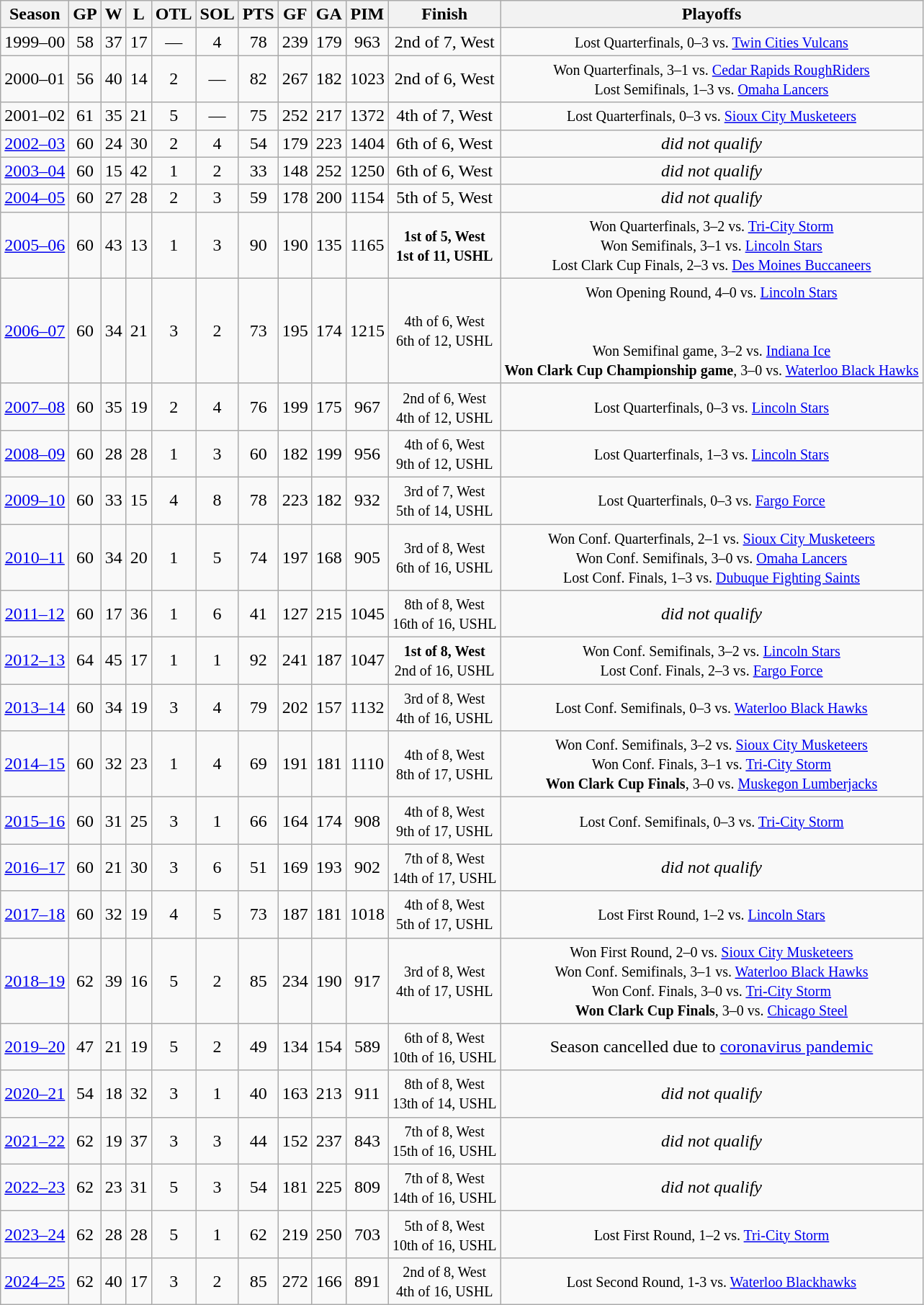<table class="wikitable" style="text-align:center">
<tr>
<th>Season</th>
<th>GP</th>
<th>W</th>
<th>L</th>
<th>OTL</th>
<th>SOL</th>
<th>PTS</th>
<th>GF</th>
<th>GA</th>
<th>PIM</th>
<th>Finish</th>
<th>Playoffs</th>
</tr>
<tr>
<td>1999–00</td>
<td>58</td>
<td>37</td>
<td>17</td>
<td>—</td>
<td>4</td>
<td>78</td>
<td>239</td>
<td>179</td>
<td>963</td>
<td>2nd of 7, West</td>
<td><small>Lost Quarterfinals, 0–3 vs. <a href='#'>Twin Cities Vulcans</a></small></td>
</tr>
<tr>
<td>2000–01</td>
<td>56</td>
<td>40</td>
<td>14</td>
<td>2</td>
<td>—</td>
<td>82</td>
<td>267</td>
<td>182</td>
<td>1023</td>
<td>2nd of 6, West</td>
<td><small>Won Quarterfinals, 3–1 vs. <a href='#'>Cedar Rapids RoughRiders</a><br>Lost Semifinals, 1–3 vs. <a href='#'>Omaha Lancers</a></small></td>
</tr>
<tr>
<td>2001–02</td>
<td>61</td>
<td>35</td>
<td>21</td>
<td>5</td>
<td>—</td>
<td>75</td>
<td>252</td>
<td>217</td>
<td>1372</td>
<td>4th of 7, West</td>
<td><small>Lost Quarterfinals, 0–3 vs. <a href='#'>Sioux City Musketeers</a></small></td>
</tr>
<tr>
<td><a href='#'>2002–03</a></td>
<td>60</td>
<td>24</td>
<td>30</td>
<td>2</td>
<td>4</td>
<td>54</td>
<td>179</td>
<td>223</td>
<td>1404</td>
<td>6th of 6, West</td>
<td><em>did not qualify</em></td>
</tr>
<tr>
<td><a href='#'>2003–04</a></td>
<td>60</td>
<td>15</td>
<td>42</td>
<td>1</td>
<td>2</td>
<td>33</td>
<td>148</td>
<td>252</td>
<td>1250</td>
<td>6th of 6, West</td>
<td><em>did not qualify</em></td>
</tr>
<tr>
<td><a href='#'>2004–05</a></td>
<td>60</td>
<td>27</td>
<td>28</td>
<td>2</td>
<td>3</td>
<td>59</td>
<td>178</td>
<td>200</td>
<td>1154</td>
<td>5th of 5, West</td>
<td><em>did not qualify</em></td>
</tr>
<tr>
<td><a href='#'>2005–06</a></td>
<td>60</td>
<td>43</td>
<td>13</td>
<td>1</td>
<td>3</td>
<td>90</td>
<td>190</td>
<td>135</td>
<td>1165</td>
<td><small><strong>1st of 5, West<br>1st of 11, USHL</strong></small></td>
<td><small>Won Quarterfinals, 3–2 vs. <a href='#'>Tri-City Storm</a><br>Won Semifinals, 3–1 vs. <a href='#'>Lincoln Stars</a><br>Lost Clark Cup Finals, 2–3 vs. <a href='#'>Des Moines Buccaneers</a></small></td>
</tr>
<tr>
<td><a href='#'>2006–07</a></td>
<td>60</td>
<td>34</td>
<td>21</td>
<td>3</td>
<td>2</td>
<td>73</td>
<td>195</td>
<td>174</td>
<td>1215</td>
<td><small>4th of 6, West<br>6th of 12, USHL</small></td>
<td><small>Won Opening Round, 4–0 vs. <a href='#'>Lincoln Stars</a><br><br><br>Won Semifinal game, 3–2 vs. <a href='#'>Indiana Ice</a><br><strong>Won Clark Cup Championship game</strong>, 3–0 vs. <a href='#'>Waterloo Black Hawks</a></small></td>
</tr>
<tr>
<td><a href='#'>2007–08</a></td>
<td>60</td>
<td>35</td>
<td>19</td>
<td>2</td>
<td>4</td>
<td>76</td>
<td>199</td>
<td>175</td>
<td>967</td>
<td><small>2nd of 6, West<br>4th of 12, USHL</small></td>
<td><small>Lost Quarterfinals, 0–3 vs. <a href='#'>Lincoln Stars</a></small></td>
</tr>
<tr>
<td><a href='#'>2008–09</a></td>
<td>60</td>
<td>28</td>
<td>28</td>
<td>1</td>
<td>3</td>
<td>60</td>
<td>182</td>
<td>199</td>
<td>956</td>
<td><small>4th of 6, West<br>9th of 12, USHL</small></td>
<td><small>Lost Quarterfinals, 1–3 vs. <a href='#'>Lincoln Stars</a></small></td>
</tr>
<tr>
<td><a href='#'>2009–10</a></td>
<td>60</td>
<td>33</td>
<td>15</td>
<td>4</td>
<td>8</td>
<td>78</td>
<td>223</td>
<td>182</td>
<td>932</td>
<td><small>3rd of 7, West<br>5th of 14, USHL</small></td>
<td><small>Lost Quarterfinals, 0–3 vs. <a href='#'>Fargo Force</a></small></td>
</tr>
<tr>
<td><a href='#'>2010–11</a></td>
<td>60</td>
<td>34</td>
<td>20</td>
<td>1</td>
<td>5</td>
<td>74</td>
<td>197</td>
<td>168</td>
<td>905</td>
<td><small>3rd of 8, West<br>6th of 16, USHL</small></td>
<td><small>Won Conf. Quarterfinals, 2–1 vs. <a href='#'>Sioux City Musketeers</a><br>Won Conf. Semifinals, 3–0 vs. <a href='#'>Omaha Lancers</a><br>Lost Conf. Finals, 1–3 vs. <a href='#'>Dubuque Fighting Saints</a></small></td>
</tr>
<tr>
<td><a href='#'>2011–12</a></td>
<td>60</td>
<td>17</td>
<td>36</td>
<td>1</td>
<td>6</td>
<td>41</td>
<td>127</td>
<td>215</td>
<td>1045</td>
<td><small>8th of 8, West<br>16th of 16, USHL</small></td>
<td><em>did not qualify</em></td>
</tr>
<tr>
<td><a href='#'>2012–13</a></td>
<td>64</td>
<td>45</td>
<td>17</td>
<td>1</td>
<td>1</td>
<td>92</td>
<td>241</td>
<td>187</td>
<td>1047</td>
<td><small><strong>1st of 8, West</strong><br>2nd of 16, USHL</small></td>
<td><small>Won Conf. Semifinals, 3–2 vs. <a href='#'>Lincoln Stars</a><br>Lost Conf. Finals, 2–3 vs. <a href='#'>Fargo Force</a></small></td>
</tr>
<tr>
<td><a href='#'>2013–14</a></td>
<td>60</td>
<td>34</td>
<td>19</td>
<td>3</td>
<td>4</td>
<td>79</td>
<td>202</td>
<td>157</td>
<td>1132</td>
<td><small>3rd of 8, West<br>4th of 16, USHL</small></td>
<td><small>Lost Conf. Semifinals, 0–3 vs. <a href='#'>Waterloo Black Hawks</a></small></td>
</tr>
<tr>
<td><a href='#'>2014–15</a></td>
<td>60</td>
<td>32</td>
<td>23</td>
<td>1</td>
<td>4</td>
<td>69</td>
<td>191</td>
<td>181</td>
<td>1110</td>
<td><small>4th of 8, West<br>8th of 17, USHL</small></td>
<td><small>Won Conf. Semifinals, 3–2 vs. <a href='#'>Sioux City Musketeers</a><br>Won Conf. Finals, 3–1 vs. <a href='#'>Tri-City Storm</a><br><strong>Won Clark Cup Finals</strong>, 3–0 vs. <a href='#'>Muskegon Lumberjacks</a></small></td>
</tr>
<tr>
<td><a href='#'>2015–16</a></td>
<td>60</td>
<td>31</td>
<td>25</td>
<td>3</td>
<td>1</td>
<td>66</td>
<td>164</td>
<td>174</td>
<td>908</td>
<td><small>4th of 8, West<br>9th of 17, USHL</small></td>
<td><small>Lost Conf. Semifinals, 0–3 vs. <a href='#'>Tri-City Storm</a></small></td>
</tr>
<tr>
<td><a href='#'>2016–17</a></td>
<td>60</td>
<td>21</td>
<td>30</td>
<td>3</td>
<td>6</td>
<td>51</td>
<td>169</td>
<td>193</td>
<td>902</td>
<td><small>7th of 8, West<br>14th of 17, USHL</small></td>
<td><em>did not qualify</em></td>
</tr>
<tr>
<td><a href='#'>2017–18</a></td>
<td>60</td>
<td>32</td>
<td>19</td>
<td>4</td>
<td>5</td>
<td>73</td>
<td>187</td>
<td>181</td>
<td>1018</td>
<td><small>4th of 8, West<br>5th of 17, USHL</small></td>
<td><small>Lost First Round, 1–2 vs. <a href='#'>Lincoln Stars</a></small></td>
</tr>
<tr>
<td><a href='#'>2018–19</a></td>
<td>62</td>
<td>39</td>
<td>16</td>
<td>5</td>
<td>2</td>
<td>85</td>
<td>234</td>
<td>190</td>
<td>917</td>
<td><small>3rd of 8, West<br>4th of 17, USHL</small></td>
<td><small>Won First Round, 2–0 vs. <a href='#'>Sioux City Musketeers</a><br>Won Conf. Semifinals, 3–1 vs. <a href='#'>Waterloo Black Hawks</a><br>Won Conf. Finals, 3–0 vs. <a href='#'>Tri-City Storm</a><br><strong>Won Clark Cup Finals</strong>, 3–0 vs. <a href='#'>Chicago Steel</a></small></td>
</tr>
<tr>
<td><a href='#'>2019–20</a></td>
<td>47</td>
<td>21</td>
<td>19</td>
<td>5</td>
<td>2</td>
<td>49</td>
<td>134</td>
<td>154</td>
<td>589</td>
<td><small>6th of 8, West<br>10th of 16, USHL</small></td>
<td>Season cancelled due to <a href='#'>coronavirus pandemic</a></td>
</tr>
<tr>
<td><a href='#'>2020–21</a></td>
<td>54</td>
<td>18</td>
<td>32</td>
<td>3</td>
<td>1</td>
<td>40</td>
<td>163</td>
<td>213</td>
<td>911</td>
<td><small>8th of 8, West<br>13th of 14, USHL</small></td>
<td><em>did not qualify</em></td>
</tr>
<tr>
<td><a href='#'>2021–22</a></td>
<td>62</td>
<td>19</td>
<td>37</td>
<td>3</td>
<td>3</td>
<td>44</td>
<td>152</td>
<td>237</td>
<td>843</td>
<td><small>7th of 8, West<br>15th of 16, USHL</small></td>
<td><em>did not qualify</em></td>
</tr>
<tr>
<td><a href='#'>2022–23</a></td>
<td>62</td>
<td>23</td>
<td>31</td>
<td>5</td>
<td>3</td>
<td>54</td>
<td>181</td>
<td>225</td>
<td>809</td>
<td><small>7th of 8, West<br>14th of 16, USHL</small></td>
<td><em>did not qualify</em></td>
</tr>
<tr>
<td><a href='#'>2023–24</a></td>
<td>62</td>
<td>28</td>
<td>28</td>
<td>5</td>
<td>1</td>
<td>62</td>
<td>219</td>
<td>250</td>
<td>703</td>
<td><small>5th of 8, West<br>10th of 16, USHL</small></td>
<td><small>Lost First Round, 1–2 vs. <a href='#'>Tri-City Storm</a></small></td>
</tr>
<tr>
<td><a href='#'>2024–25</a></td>
<td>62</td>
<td>40</td>
<td>17</td>
<td>3</td>
<td>2</td>
<td>85</td>
<td>272</td>
<td>166</td>
<td>891</td>
<td><small>2nd of 8, West<br>4th of 16, USHL</small></td>
<td><small>Lost Second Round, 1-3 vs. <a href='#'>Waterloo Blackhawks</a></small></td>
</tr>
</table>
